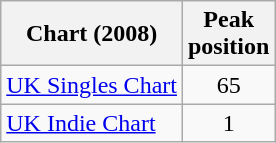<table class="wikitable sortable">
<tr>
<th>Chart (2008)</th>
<th>Peak<br>position</th>
</tr>
<tr>
<td><a href='#'>UK Singles Chart</a></td>
<td align="center">65</td>
</tr>
<tr>
<td><a href='#'>UK Indie Chart</a></td>
<td align="center">1</td>
</tr>
</table>
